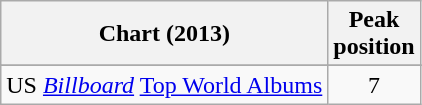<table class="wikitable sortable">
<tr>
<th>Chart (2013)</th>
<th>Peak<br>position</th>
</tr>
<tr>
</tr>
<tr>
</tr>
<tr>
</tr>
<tr>
<td>US <em><a href='#'>Billboard</a></em> <a href='#'>Top World Albums</a></td>
<td style="text-align:center;">7</td>
</tr>
</table>
